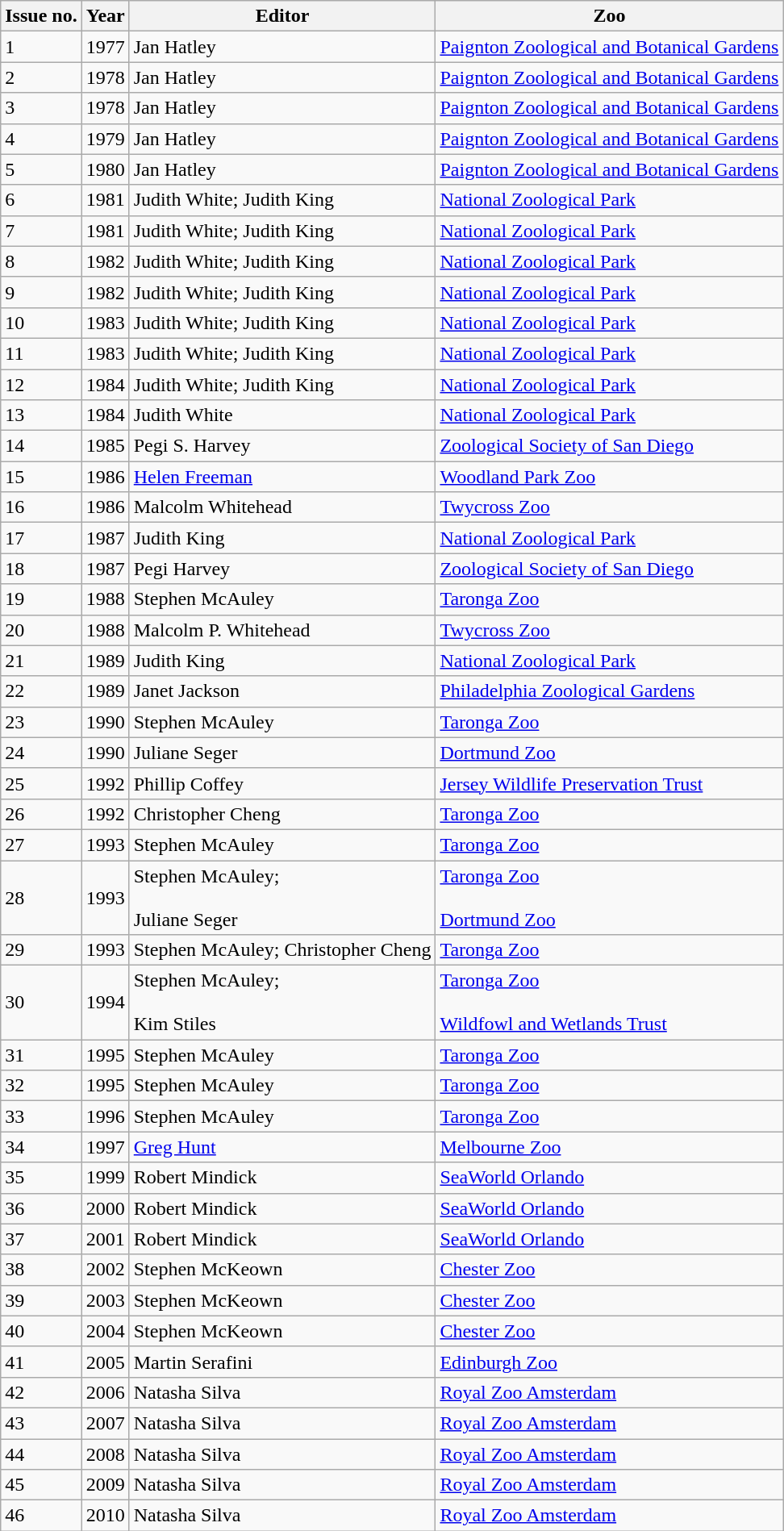<table class="wikitable">
<tr>
<th>Issue no.</th>
<th>Year</th>
<th>Editor</th>
<th>Zoo</th>
</tr>
<tr>
<td>1</td>
<td>1977</td>
<td>Jan Hatley</td>
<td><a href='#'>Paignton Zoological and Botanical Gardens</a></td>
</tr>
<tr>
<td>2</td>
<td>1978</td>
<td>Jan Hatley</td>
<td><a href='#'>Paignton Zoological and Botanical Gardens</a></td>
</tr>
<tr>
<td>3</td>
<td>1978</td>
<td>Jan Hatley</td>
<td><a href='#'>Paignton Zoological and Botanical Gardens</a></td>
</tr>
<tr>
<td>4</td>
<td>1979</td>
<td>Jan Hatley</td>
<td><a href='#'>Paignton Zoological and Botanical Gardens</a></td>
</tr>
<tr>
<td>5</td>
<td>1980</td>
<td>Jan Hatley</td>
<td><a href='#'>Paignton Zoological and Botanical Gardens</a></td>
</tr>
<tr>
<td>6</td>
<td>1981</td>
<td>Judith White; Judith King</td>
<td><a href='#'>National Zoological Park</a></td>
</tr>
<tr>
<td>7</td>
<td>1981</td>
<td>Judith White; Judith King</td>
<td><a href='#'>National Zoological Park</a></td>
</tr>
<tr>
<td>8</td>
<td>1982</td>
<td>Judith White; Judith King</td>
<td><a href='#'>National Zoological Park</a></td>
</tr>
<tr>
<td>9</td>
<td>1982</td>
<td>Judith White; Judith King</td>
<td><a href='#'>National Zoological Park</a></td>
</tr>
<tr>
<td>10</td>
<td>1983</td>
<td>Judith White; Judith King</td>
<td><a href='#'>National Zoological Park</a></td>
</tr>
<tr>
<td>11</td>
<td>1983</td>
<td>Judith White; Judith King</td>
<td><a href='#'>National Zoological Park</a></td>
</tr>
<tr>
<td>12</td>
<td>1984</td>
<td>Judith White; Judith King</td>
<td><a href='#'>National Zoological Park</a></td>
</tr>
<tr>
<td>13</td>
<td>1984</td>
<td>Judith White</td>
<td><a href='#'>National Zoological Park</a></td>
</tr>
<tr>
<td>14</td>
<td>1985</td>
<td>Pegi S. Harvey</td>
<td><a href='#'>Zoological Society of San Diego</a></td>
</tr>
<tr>
<td>15</td>
<td>1986</td>
<td><a href='#'>Helen Freeman</a></td>
<td><a href='#'>Woodland Park Zoo</a></td>
</tr>
<tr>
<td>16</td>
<td>1986</td>
<td>Malcolm Whitehead</td>
<td><a href='#'>Twycross Zoo</a></td>
</tr>
<tr>
<td>17</td>
<td>1987</td>
<td>Judith King</td>
<td><a href='#'>National Zoological Park</a></td>
</tr>
<tr>
<td>18</td>
<td>1987</td>
<td>Pegi Harvey</td>
<td><a href='#'>Zoological Society of San Diego</a></td>
</tr>
<tr>
<td>19</td>
<td>1988</td>
<td>Stephen McAuley</td>
<td><a href='#'>Taronga Zoo</a></td>
</tr>
<tr>
<td>20</td>
<td>1988</td>
<td>Malcolm P. Whitehead</td>
<td><a href='#'>Twycross Zoo</a></td>
</tr>
<tr>
<td>21</td>
<td>1989</td>
<td>Judith King</td>
<td><a href='#'>National Zoological Park</a></td>
</tr>
<tr>
<td>22</td>
<td>1989</td>
<td>Janet Jackson</td>
<td><a href='#'>Philadelphia Zoological Gardens</a></td>
</tr>
<tr>
<td>23</td>
<td>1990</td>
<td>Stephen McAuley</td>
<td><a href='#'>Taronga Zoo</a></td>
</tr>
<tr>
<td>24</td>
<td>1990</td>
<td>Juliane Seger</td>
<td><a href='#'>Dortmund Zoo</a></td>
</tr>
<tr>
<td>25</td>
<td>1992</td>
<td>Phillip Coffey</td>
<td><a href='#'>Jersey Wildlife Preservation Trust</a></td>
</tr>
<tr>
<td>26</td>
<td>1992</td>
<td>Christopher Cheng</td>
<td><a href='#'>Taronga Zoo</a></td>
</tr>
<tr>
<td>27</td>
<td>1993</td>
<td>Stephen McAuley</td>
<td><a href='#'>Taronga Zoo</a></td>
</tr>
<tr>
<td>28</td>
<td>1993</td>
<td>Stephen McAuley;<br><br>Juliane Seger</td>
<td><a href='#'>Taronga Zoo</a><br><br><a href='#'>Dortmund Zoo</a></td>
</tr>
<tr>
<td>29</td>
<td>1993</td>
<td>Stephen McAuley; Christopher Cheng</td>
<td><a href='#'>Taronga Zoo</a></td>
</tr>
<tr>
<td>30</td>
<td>1994</td>
<td>Stephen McAuley;<br><br>Kim Stiles</td>
<td><a href='#'>Taronga Zoo</a><br><br><a href='#'>Wildfowl and Wetlands Trust</a></td>
</tr>
<tr>
<td>31</td>
<td>1995</td>
<td>Stephen McAuley</td>
<td><a href='#'>Taronga Zoo</a></td>
</tr>
<tr>
<td>32</td>
<td>1995</td>
<td>Stephen McAuley</td>
<td><a href='#'>Taronga Zoo</a></td>
</tr>
<tr>
<td>33</td>
<td>1996</td>
<td>Stephen McAuley</td>
<td><a href='#'>Taronga Zoo</a></td>
</tr>
<tr>
<td>34</td>
<td>1997</td>
<td><a href='#'>Greg Hunt</a></td>
<td><a href='#'>Melbourne Zoo</a></td>
</tr>
<tr>
<td>35</td>
<td>1999</td>
<td>Robert Mindick</td>
<td><a href='#'>SeaWorld Orlando</a></td>
</tr>
<tr>
<td>36</td>
<td>2000</td>
<td>Robert Mindick</td>
<td><a href='#'>SeaWorld Orlando</a></td>
</tr>
<tr>
<td>37</td>
<td>2001</td>
<td>Robert Mindick</td>
<td><a href='#'>SeaWorld Orlando</a></td>
</tr>
<tr>
<td>38</td>
<td>2002</td>
<td>Stephen McKeown</td>
<td><a href='#'>Chester Zoo</a></td>
</tr>
<tr>
<td>39</td>
<td>2003</td>
<td>Stephen McKeown</td>
<td><a href='#'>Chester Zoo</a></td>
</tr>
<tr>
<td>40</td>
<td>2004</td>
<td>Stephen McKeown</td>
<td><a href='#'>Chester Zoo</a></td>
</tr>
<tr>
<td>41</td>
<td>2005</td>
<td>Martin Serafini</td>
<td><a href='#'>Edinburgh Zoo</a></td>
</tr>
<tr>
<td>42</td>
<td>2006</td>
<td>Natasha Silva</td>
<td><a href='#'>Royal Zoo Amsterdam</a></td>
</tr>
<tr>
<td>43</td>
<td>2007</td>
<td>Natasha Silva</td>
<td><a href='#'>Royal Zoo Amsterdam</a></td>
</tr>
<tr>
<td>44</td>
<td>2008</td>
<td>Natasha Silva</td>
<td><a href='#'>Royal Zoo Amsterdam</a></td>
</tr>
<tr>
<td>45</td>
<td>2009</td>
<td>Natasha Silva</td>
<td><a href='#'>Royal Zoo Amsterdam</a></td>
</tr>
<tr>
<td>46</td>
<td>2010</td>
<td>Natasha Silva</td>
<td><a href='#'>Royal Zoo Amsterdam</a></td>
</tr>
</table>
